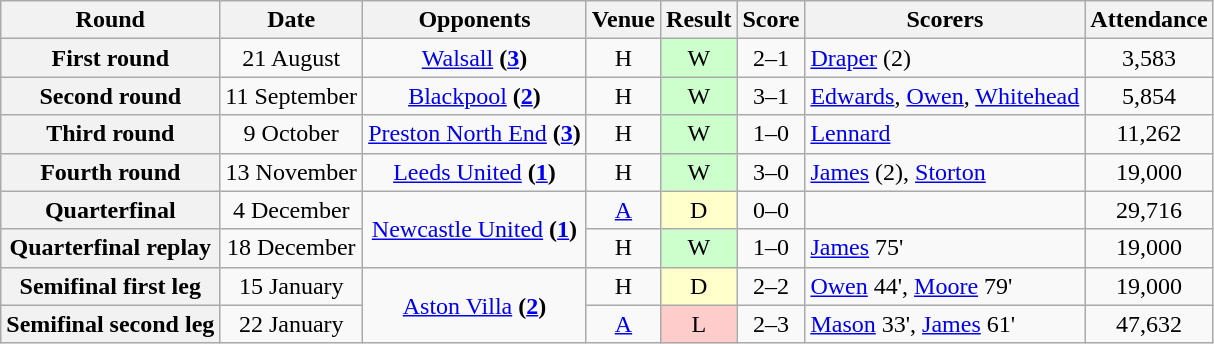<table class="wikitable" style="text-align:center">
<tr>
<th>Round</th>
<th>Date</th>
<th>Opponents</th>
<th>Venue</th>
<th>Result</th>
<th>Score</th>
<th>Scorers</th>
<th>Attendance</th>
</tr>
<tr>
<th>First round</th>
<td>21 August</td>
<td><a href='#'>Walsall</a> <strong>(<a href='#'>3</a>)</strong></td>
<td>H</td>
<td style="background-color:#CCFFCC">W</td>
<td>2–1</td>
<td align="left"><a href='#'>Draper</a> (2)</td>
<td>3,583</td>
</tr>
<tr>
<th>Second round</th>
<td>11 September</td>
<td><a href='#'>Blackpool</a> <strong>(<a href='#'>2</a>)</strong></td>
<td>H</td>
<td style="background-color:#CCFFCC">W</td>
<td>3–1</td>
<td align="left"><a href='#'>Edwards</a>, <a href='#'>Owen</a>, <a href='#'>Whitehead</a></td>
<td>5,854</td>
</tr>
<tr>
<th>Third round</th>
<td>9 October</td>
<td><a href='#'>Preston North End</a> <strong>(<a href='#'>3</a>)</strong></td>
<td>H</td>
<td style="background-color:#CCFFCC">W</td>
<td>1–0</td>
<td align="left"><a href='#'>Lennard</a></td>
<td>11,262</td>
</tr>
<tr>
<th>Fourth round</th>
<td>13 November</td>
<td><a href='#'>Leeds United</a> <strong>(<a href='#'>1</a>)</strong></td>
<td>H</td>
<td style="background-color:#CCFFCC">W</td>
<td>3–0</td>
<td align="left"><a href='#'>James</a> (2), <a href='#'>Storton</a></td>
<td>19,000</td>
</tr>
<tr>
<th>Quarterfinal</th>
<td>4 December</td>
<td rowspan=2><a href='#'>Newcastle United</a> <strong>(<a href='#'>1</a>)</strong></td>
<td><a href='#'>A</a></td>
<td style="background-color:#FFFFCC">D</td>
<td>0–0</td>
<td align="left"></td>
<td>29,716</td>
</tr>
<tr>
<th>Quarterfinal replay</th>
<td>18 December</td>
<td>H</td>
<td style="background-color:#CCFFCC">W</td>
<td>1–0</td>
<td align="left"><a href='#'>James</a> 75'</td>
<td>19,000</td>
</tr>
<tr>
<th>Semifinal first leg</th>
<td>15 January</td>
<td rowspan=2><a href='#'>Aston Villa</a> <strong>(<a href='#'>2</a>)</strong></td>
<td>H</td>
<td style="background-color:#FFFFCC">D</td>
<td>2–2</td>
<td align="left"><a href='#'>Owen</a> 44', <a href='#'>Moore</a> 79'</td>
<td>19,000</td>
</tr>
<tr>
<th>Semifinal second leg</th>
<td>22 January</td>
<td><a href='#'>A</a></td>
<td style="background-color:#FFCCCC">L</td>
<td>2–3</td>
<td align="left"><a href='#'>Mason</a> 33', <a href='#'>James</a> 61'</td>
<td>47,632</td>
</tr>
</table>
